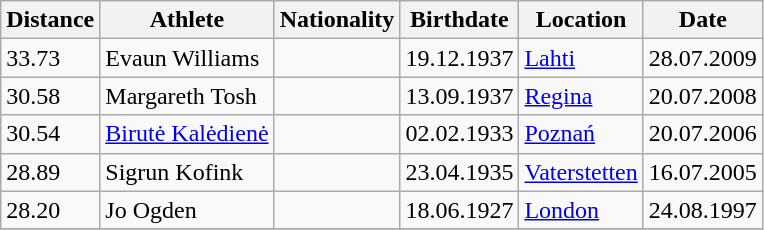<table class="wikitable">
<tr>
<th>Distance</th>
<th>Athlete</th>
<th>Nationality</th>
<th>Birthdate</th>
<th>Location</th>
<th>Date</th>
</tr>
<tr>
<td>33.73</td>
<td>Evaun Williams</td>
<td></td>
<td>19.12.1937</td>
<td><a href='#'>Lahti</a></td>
<td>28.07.2009</td>
</tr>
<tr>
<td>30.58</td>
<td>Margareth Tosh</td>
<td></td>
<td>13.09.1937</td>
<td><a href='#'>Regina</a></td>
<td>20.07.2008</td>
</tr>
<tr>
<td>30.54</td>
<td><a href='#'>Birutė Kalėdienė</a></td>
<td></td>
<td>02.02.1933</td>
<td><a href='#'>Poznań</a></td>
<td>20.07.2006</td>
</tr>
<tr>
<td>28.89</td>
<td>Sigrun Kofink</td>
<td></td>
<td>23.04.1935</td>
<td><a href='#'>Vaterstetten</a></td>
<td>16.07.2005</td>
</tr>
<tr>
<td>28.20</td>
<td>Jo Ogden</td>
<td></td>
<td>18.06.1927</td>
<td><a href='#'>London</a></td>
<td>24.08.1997</td>
</tr>
<tr>
</tr>
</table>
